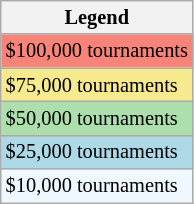<table class=wikitable style="font-size:85%">
<tr>
<th>Legend</th>
</tr>
<tr style="background:#f88379;">
<td>$100,000 tournaments</td>
</tr>
<tr style="background:#f7e98e;">
<td>$75,000 tournaments</td>
</tr>
<tr style="background:#addfad;">
<td>$50,000 tournaments</td>
</tr>
<tr style="background:lightblue;">
<td>$25,000 tournaments</td>
</tr>
<tr style="background:#f0f8ff;">
<td>$10,000 tournaments</td>
</tr>
</table>
